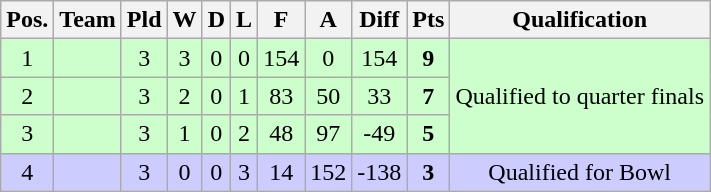<table class="wikitable" style="text-align:center;">
<tr>
<th>Pos.</th>
<th>Team</th>
<th>Pld</th>
<th>W</th>
<th>D</th>
<th>L</th>
<th>F</th>
<th>A</th>
<th>Diff</th>
<th>Pts</th>
<th>Qualification</th>
</tr>
<tr bgcolor="ccffcc">
<td>1</td>
<td align=left></td>
<td>3</td>
<td>3</td>
<td>0</td>
<td>0</td>
<td>154</td>
<td>0</td>
<td>154</td>
<td><strong>9</strong></td>
<td rowspan="3">Qualified to quarter finals</td>
</tr>
<tr bgcolor="ccffcc">
<td>2</td>
<td align=left></td>
<td>3</td>
<td>2</td>
<td>0</td>
<td>1</td>
<td>83</td>
<td>50</td>
<td>33</td>
<td><strong>7</strong></td>
</tr>
<tr bgcolor="ccffcc">
<td>3</td>
<td align=left></td>
<td>3</td>
<td>1</td>
<td>0</td>
<td>2</td>
<td>48</td>
<td>97</td>
<td>-49</td>
<td><strong>5</strong></td>
</tr>
<tr bgcolor="ccccff">
<td>4</td>
<td align=left></td>
<td>3</td>
<td>0</td>
<td>0</td>
<td>3</td>
<td>14</td>
<td>152</td>
<td>-138</td>
<td><strong>3</strong></td>
<td rowspan="1">Qualified for Bowl</td>
</tr>
</table>
